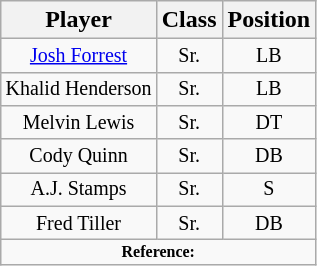<table class="wikitable">
<tr ;>
<th>Player</th>
<th>Class</th>
<th>Position</th>
</tr>
<tr>
<td style="font-size:10pt; text-align:center;"><a href='#'>Josh Forrest</a></td>
<td style="font-size:10pt; text-align:center;">Sr.</td>
<td style="font-size:10pt; text-align:center;">LB</td>
</tr>
<tr>
<td style="font-size:10pt; text-align:center;">Khalid Henderson</td>
<td style="font-size:10pt; text-align:center;">Sr.</td>
<td style="font-size:10pt; text-align:center;">LB</td>
</tr>
<tr>
<td style="font-size:10pt; text-align:center;">Melvin Lewis</td>
<td style="font-size:10pt; text-align:center;">Sr.</td>
<td style="font-size:10pt; text-align:center;">DT</td>
</tr>
<tr>
<td style="font-size:10pt; text-align:center;">Cody Quinn</td>
<td style="font-size:10pt; text-align:center;">Sr.</td>
<td style="font-size:10pt; text-align:center;">DB</td>
</tr>
<tr>
<td style="font-size:10pt; text-align:center;">A.J. Stamps</td>
<td style="font-size:10pt; text-align:center;">Sr.</td>
<td style="font-size:10pt; text-align:center;">S</td>
</tr>
<tr>
<td style="font-size:10pt; text-align:center;">Fred Tiller</td>
<td style="font-size:10pt; text-align:center;">Sr.</td>
<td style="font-size:10pt; text-align:center;">DB</td>
</tr>
<tr>
<td colspan="3"  style="font-size:8pt; text-align:center;"><strong>Reference:</strong></td>
</tr>
</table>
